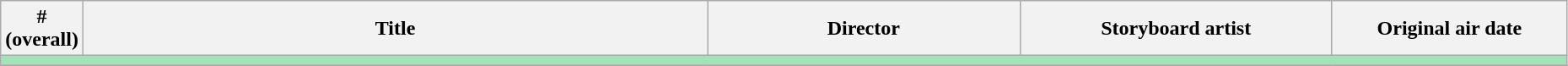<table class="wikitable" style="width:98%;">
<tr>
<th width= 5%>#<br>(overall)</th>
<th width=40%>Title</th>
<th width=20%>Director</th>
<th width=20%>Storyboard artist</th>
<th width=15%>Original air date</th>
</tr>
<tr>
<td colspan="5" style="background:#A2E4B8;"></td>
</tr>
<tr>
</tr>
</table>
